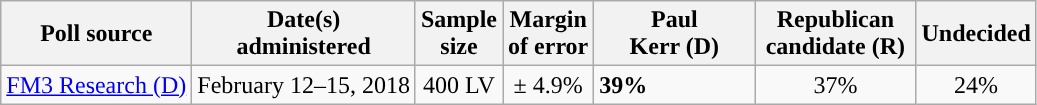<table class="wikitable">
<tr>
<th>Poll source</th>
<th>Date(s)<br>administered</th>
<th>Sample<br>size</th>
<th>Margin<br>of error</th>
<th style="width:100px;">Paul<br>Kerr (D)</th>
<th style="width:100px;">Republican<br>candidate (R)</th>
<th>Undecided</th>
</tr>
<tr>
<td><a href='#'>FM3 Research (D)</a></td>
<td style="text-align:center">February 12–15, 2018</td>
<td style="text-align:center">400 LV</td>
<td style="text-align:center">± 4.9%</td>
<td style="background-color:"><strong>39%</strong></td>
<td style="text-align:center">37%</td>
<td style="text-align:center">24%</td>
</tr>
</table>
